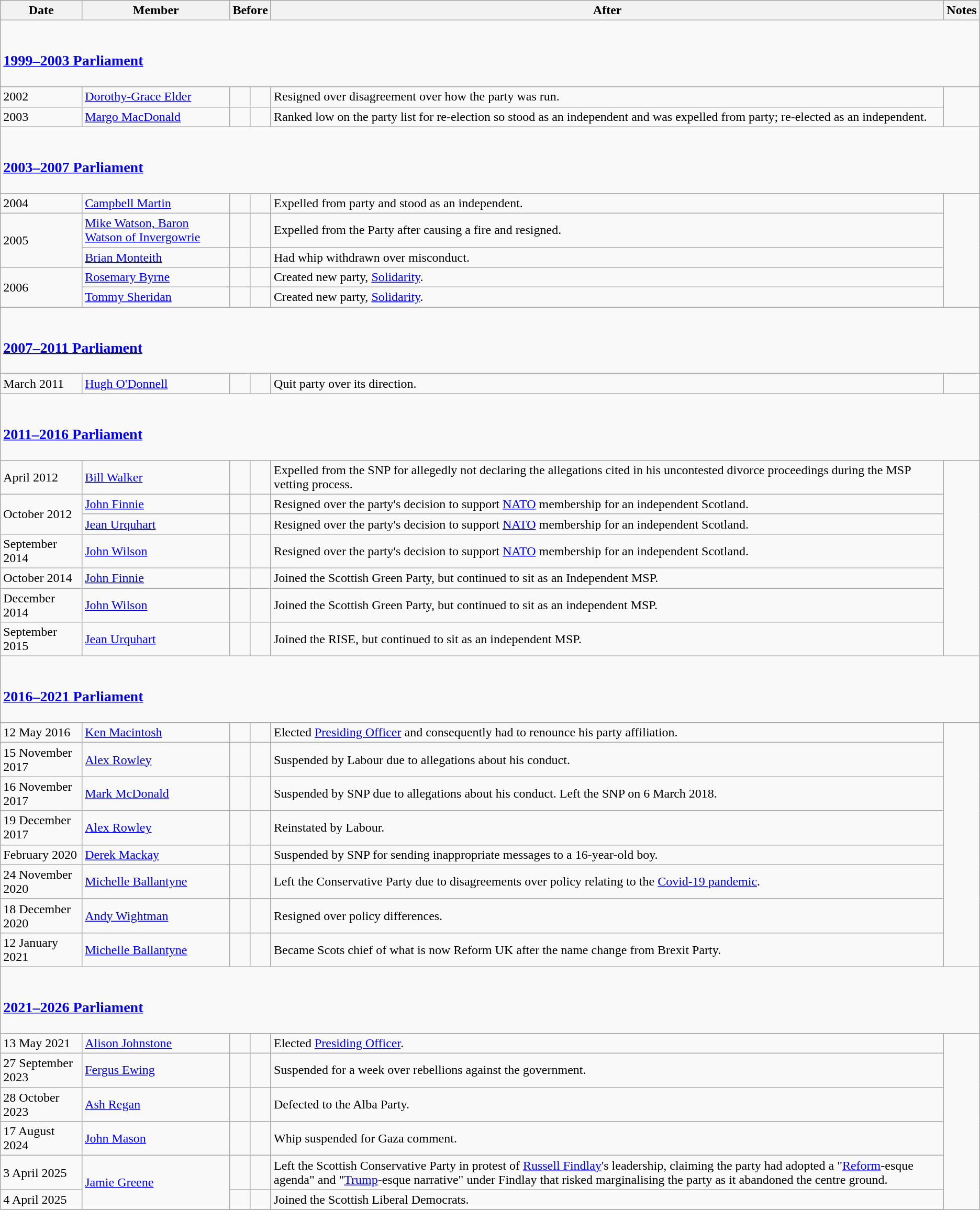<table class="wikitable">
<tr style="background:#ccc;">
<th>Date</th>
<th>Member</th>
<th colspan=2>Before</th>
<th colspan=2>After</th>
<th>Notes</th>
</tr>
<tr>
<td colspan=7><br><h3><a href='#'>1999–2003 Parliament</a></h3></td>
</tr>
<tr>
<td>2002</td>
<td><a href='#'>Dorothy-Grace Elder</a></td>
<td></td>
<td></td>
<td>Resigned over disagreement over how the party was run.</td>
</tr>
<tr>
<td>2003</td>
<td><a href='#'>Margo MacDonald</a></td>
<td></td>
<td></td>
<td>Ranked low on the party list for re-election so stood as an independent and was expelled from party; re-elected as an independent.</td>
</tr>
<tr>
<td colspan=7><br><h3><a href='#'>2003–2007 Parliament</a></h3></td>
</tr>
<tr>
<td>2004</td>
<td><a href='#'>Campbell Martin</a></td>
<td></td>
<td></td>
<td>Expelled from party and stood as an independent.</td>
</tr>
<tr>
<td rowspan="2">2005</td>
<td><a href='#'>Mike Watson, Baron Watson of Invergowrie</a></td>
<td></td>
<td></td>
<td>Expelled from the Party after causing a fire and resigned.</td>
</tr>
<tr>
<td><a href='#'>Brian Monteith</a></td>
<td></td>
<td></td>
<td>Had whip withdrawn over misconduct.</td>
</tr>
<tr>
<td rowspan="2">2006</td>
<td><a href='#'>Rosemary Byrne</a></td>
<td></td>
<td></td>
<td>Created new party, <a href='#'>Solidarity</a>.</td>
</tr>
<tr>
<td><a href='#'>Tommy Sheridan</a></td>
<td></td>
<td></td>
<td>Created new party, <a href='#'>Solidarity</a>.</td>
</tr>
<tr>
<td colspan=7><br><h3><a href='#'>2007–2011 Parliament</a></h3></td>
</tr>
<tr>
<td>March 2011</td>
<td><a href='#'>Hugh O'Donnell</a></td>
<td></td>
<td></td>
<td>Quit party over its direction.</td>
</tr>
<tr>
<td colspan=7><br><h3><a href='#'>2011–2016 Parliament</a></h3></td>
</tr>
<tr>
<td>April 2012</td>
<td><a href='#'>Bill Walker</a></td>
<td></td>
<td></td>
<td>Expelled from the SNP for allegedly not declaring the allegations cited in his uncontested divorce proceedings during the MSP vetting process.</td>
</tr>
<tr>
<td rowspan="2">October 2012</td>
<td><a href='#'>John Finnie</a></td>
<td></td>
<td></td>
<td>Resigned over the party's decision to support <a href='#'>NATO</a> membership for an independent Scotland.</td>
</tr>
<tr>
<td><a href='#'>Jean Urquhart</a></td>
<td></td>
<td></td>
<td>Resigned over the party's decision to support <a href='#'>NATO</a> membership for an independent Scotland.</td>
</tr>
<tr>
<td>September 2014</td>
<td><a href='#'>John Wilson</a></td>
<td></td>
<td></td>
<td>Resigned over the party's decision to support <a href='#'>NATO</a> membership for an independent Scotland.</td>
</tr>
<tr>
<td>October 2014</td>
<td><a href='#'>John Finnie</a></td>
<td></td>
<td></td>
<td>Joined the Scottish Green Party, but continued to sit as an Independent MSP.</td>
</tr>
<tr>
<td>December 2014</td>
<td><a href='#'>John Wilson</a></td>
<td></td>
<td></td>
<td>Joined the Scottish Green Party, but continued to sit as an independent MSP.</td>
</tr>
<tr>
<td>September 2015</td>
<td><a href='#'>Jean Urquhart</a></td>
<td></td>
<td></td>
<td>Joined the RISE, but continued to sit as an independent MSP.</td>
</tr>
<tr>
<td colspan=7><br><h3><a href='#'>2016–2021 Parliament</a></h3></td>
</tr>
<tr>
<td>12 May 2016</td>
<td><a href='#'>Ken Macintosh</a></td>
<td></td>
<td></td>
<td>Elected <a href='#'>Presiding Officer</a> and consequently had to renounce his party affiliation.</td>
</tr>
<tr>
<td>15 November 2017</td>
<td><a href='#'>Alex Rowley</a></td>
<td></td>
<td></td>
<td>Suspended by Labour due to allegations about his conduct.</td>
</tr>
<tr>
<td>16 November 2017</td>
<td><a href='#'>Mark McDonald</a></td>
<td></td>
<td></td>
<td>Suspended by SNP due to allegations about his conduct. Left the SNP on 6 March 2018.</td>
</tr>
<tr>
<td>19 December 2017</td>
<td><a href='#'>Alex Rowley</a></td>
<td></td>
<td></td>
<td>Reinstated by Labour.</td>
</tr>
<tr>
<td>February 2020</td>
<td><a href='#'>Derek Mackay</a></td>
<td></td>
<td></td>
<td>Suspended by SNP for sending inappropriate messages to a 16-year-old boy.</td>
</tr>
<tr>
<td>24 November 2020</td>
<td><a href='#'>Michelle Ballantyne</a></td>
<td></td>
<td></td>
<td>Left the Conservative Party due to disagreements over policy relating to the <a href='#'>Covid-19 pandemic</a>.</td>
</tr>
<tr>
<td>18 December 2020</td>
<td><a href='#'>Andy Wightman</a></td>
<td></td>
<td></td>
<td>Resigned over policy differences.</td>
</tr>
<tr>
<td>12 January 2021</td>
<td><a href='#'>Michelle Ballantyne</a></td>
<td></td>
<td></td>
<td>Became Scots chief of what is now Reform UK after the name change from Brexit Party.</td>
</tr>
<tr>
<td colspan=7><br><h3><a href='#'>2021–2026 Parliament</a></h3></td>
</tr>
<tr>
<td>13 May 2021</td>
<td><a href='#'>Alison Johnstone</a></td>
<td></td>
<td></td>
<td>Elected <a href='#'>Presiding Officer</a>.</td>
</tr>
<tr>
<td>27 September 2023</td>
<td><a href='#'>Fergus Ewing</a></td>
<td></td>
<td></td>
<td>Suspended for a week over rebellions against the government.</td>
</tr>
<tr>
<td>28 October 2023</td>
<td><a href='#'>Ash Regan</a></td>
<td></td>
<td></td>
<td>Defected to the Alba Party.</td>
</tr>
<tr>
<td>17 August 2024</td>
<td><a href='#'>John Mason</a></td>
<td></td>
<td></td>
<td>Whip suspended for Gaza comment.</td>
</tr>
<tr>
<td>3 April 2025</td>
<td rowspan="2"><a href='#'>Jamie Greene</a></td>
<td></td>
<td></td>
<td>Left the Scottish Conservative Party in protest of <a href='#'>Russell Findlay</a>'s leadership, claiming the party had adopted a "<a href='#'>Reform</a>-esque agenda" and "<a href='#'>Trump</a>-esque narrative" under Findlay that risked marginalising the party as it abandoned the centre ground.</td>
</tr>
<tr>
<td>4 April 2025</td>
<td></td>
<td></td>
<td>Joined the Scottish Liberal Democrats.</td>
</tr>
<tr>
</tr>
</table>
